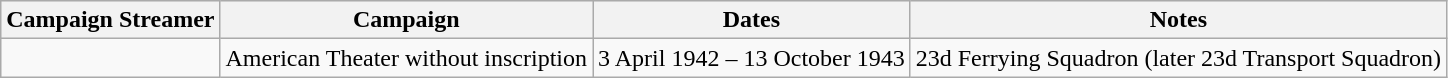<table class="wikitable">
<tr style="background:#efefef;">
<th>Campaign Streamer</th>
<th>Campaign</th>
<th>Dates</th>
<th>Notes</th>
</tr>
<tr>
<td></td>
<td>American Theater without inscription</td>
<td>3 April 1942 – 13 October 1943</td>
<td>23d Ferrying Squadron (later 23d Transport Squadron)</td>
</tr>
</table>
